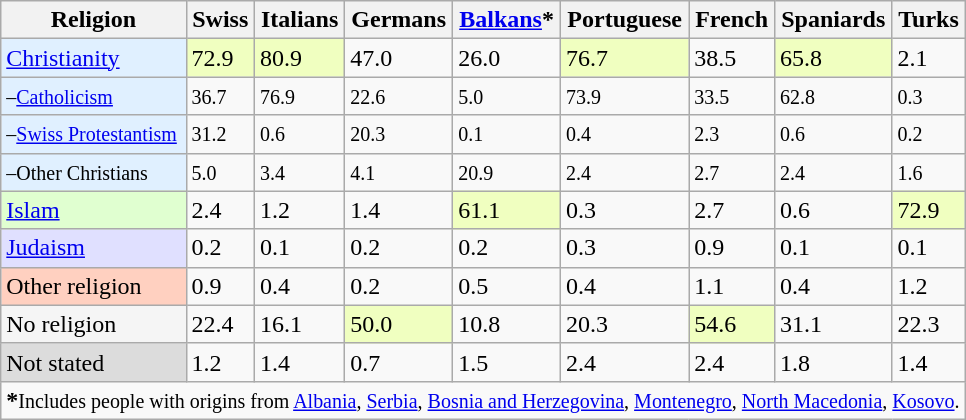<table class="wikitable">
<tr>
<th>Religion</th>
<th>Swiss</th>
<th>Italians</th>
<th>Germans</th>
<th><a href='#'>Balkans</a><strong>*</strong></th>
<th>Portuguese</th>
<th>French</th>
<th>Spaniards</th>
<th>Turks</th>
</tr>
<tr>
<td style="background:#E0F0FF;"><a href='#'>Christianity</a></td>
<td style="background:#F0FFC0;">72.9</td>
<td style="background:#F0FFC0;">80.9</td>
<td>47.0</td>
<td>26.0</td>
<td style="background:#F0FFC0;">76.7</td>
<td>38.5</td>
<td style="background:#F0FFC0;">65.8</td>
<td>2.1</td>
</tr>
<tr>
<td style="background:#E0F0FF;"><small>–<a href='#'>Catholicism</a></small></td>
<td><small>36.7</small></td>
<td><small>76.9</small></td>
<td><small>22.6</small></td>
<td><small>5.0</small></td>
<td><small>73.9</small></td>
<td><small>33.5</small></td>
<td><small>62.8</small></td>
<td><small>0.3</small></td>
</tr>
<tr>
<td style="background:#E0F0FF;"><small>–<a href='#'>Swiss Protestantism</a></small></td>
<td><small>31.2</small></td>
<td><small>0.6</small></td>
<td><small>20.3</small></td>
<td><small>0.1</small></td>
<td><small>0.4</small></td>
<td><small>2.3</small></td>
<td><small>0.6</small></td>
<td><small>0.2</small></td>
</tr>
<tr>
<td style="background:#E0F0FF;"><small>–Other Christians</small></td>
<td><small>5.0</small></td>
<td><small>3.4</small></td>
<td><small>4.1</small></td>
<td><small>20.9</small></td>
<td><small>2.4</small></td>
<td><small>2.7</small></td>
<td><small>2.4</small></td>
<td><small>1.6</small></td>
</tr>
<tr>
<td style="background:#E0FFD0;"><a href='#'>Islam</a></td>
<td>2.4</td>
<td>1.2</td>
<td>1.4</td>
<td style="background:#F0FFC0;">61.1</td>
<td>0.3</td>
<td>2.7</td>
<td>0.6</td>
<td style="background:#F0FFC0;">72.9</td>
</tr>
<tr>
<td style="background:#E0E0FF;"><a href='#'>Judaism</a></td>
<td>0.2</td>
<td>0.1</td>
<td>0.2</td>
<td>0.2</td>
<td>0.3</td>
<td>0.9</td>
<td>0.1</td>
<td>0.1</td>
</tr>
<tr>
<td style="background:#FFD0C0;">Other religion</td>
<td>0.9</td>
<td>0.4</td>
<td>0.2</td>
<td>0.5</td>
<td>0.4</td>
<td>1.1</td>
<td>0.4</td>
<td>1.2</td>
</tr>
<tr>
<td style="background:#F5F5F5;">No religion</td>
<td>22.4</td>
<td>16.1</td>
<td style="background:#F0FFC0;">50.0</td>
<td>10.8</td>
<td>20.3</td>
<td style="background:#F0FFC0;">54.6</td>
<td>31.1</td>
<td>22.3</td>
</tr>
<tr>
<td style="background:#DCDCDC;">Not stated</td>
<td>1.2</td>
<td>1.4</td>
<td>0.7</td>
<td>1.5</td>
<td>2.4</td>
<td>2.4</td>
<td>1.8</td>
<td>1.4</td>
</tr>
<tr>
<td colspan="9"><strong>*</strong><small>Includes people with origins from <a href='#'>Albania</a>, <a href='#'>Serbia</a>, <a href='#'>Bosnia and Herzegovina</a>, <a href='#'>Montenegro</a>, <a href='#'>North Macedonia</a>, <a href='#'>Kosovo</a>.</small></td>
</tr>
</table>
